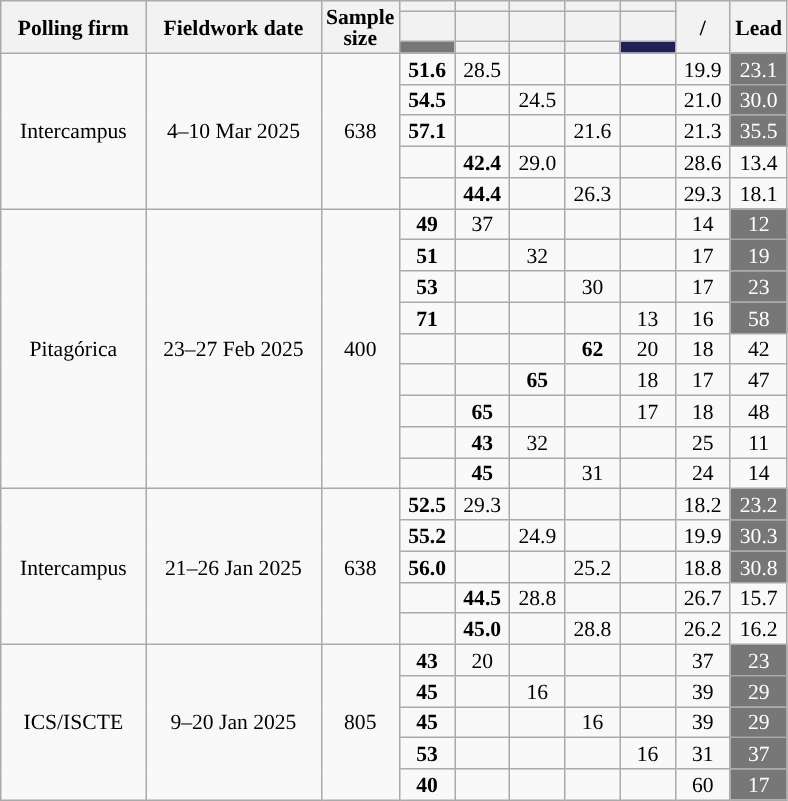<table class="wikitable unsortable" style="text-align:center;font-size:90%;line-height:14px;">
<tr>
<th rowspan="3" style="width:90px;">Polling firm</th>
<th rowspan="3" style="width:110px;">Fieldwork date</th>
<th rowspan="3">Sample<br>size</th>
<th></th>
<th></th>
<th></th>
<th></th>
<th></th>
<th rowspan="3" class="unsortable" style="width:30px;">/<br></th>
<th rowspan="3">Lead</th>
</tr>
<tr style="height:20px;">
<th class="unsortable" style="width:30px;"></th>
<th class="unsortable" style="width:30px;"></th>
<th class="unsortable" style="width:30px;"></th>
<th class="unsortable" style="width:30px;"></th>
<th class="unsortable" style="width:30px;"></th>
</tr>
<tr>
<th style="background:#777777;"></th>
<th style="background:"></th>
<th style="background:"></th>
<th style="background:"></th>
<th style="background:#202056;"></th>
</tr>
<tr>
<td rowspan="5">Intercampus</td>
<td rowspan="5">4–10 Mar 2025</td>
<td rowspan="5">638</td>
<td><strong>51.6</strong></td>
<td>28.5</td>
<td></td>
<td></td>
<td></td>
<td>19.9</td>
<td style="background:#777777; color:white;">23.1</td>
</tr>
<tr>
<td><strong>54.5</strong></td>
<td></td>
<td>24.5</td>
<td></td>
<td></td>
<td>21.0</td>
<td style="background:#777777; color:white;">30.0</td>
</tr>
<tr>
<td><strong>57.1</strong></td>
<td></td>
<td></td>
<td>21.6</td>
<td></td>
<td>21.3</td>
<td style="background:#777777; color:white;">35.5</td>
</tr>
<tr>
<td></td>
<td><strong>42.4</strong></td>
<td>29.0</td>
<td></td>
<td></td>
<td>28.6</td>
<td style="background:">13.4</td>
</tr>
<tr>
<td></td>
<td><strong>44.4</strong></td>
<td></td>
<td>26.3</td>
<td></td>
<td>29.3</td>
<td style="background:">18.1</td>
</tr>
<tr>
<td rowspan="9">Pitagórica</td>
<td rowspan="9">23–27 Feb 2025</td>
<td rowspan="9">400</td>
<td><strong>49</strong></td>
<td>37</td>
<td></td>
<td></td>
<td></td>
<td>14</td>
<td style="background:#777777; color:white;">12</td>
</tr>
<tr>
<td><strong>51</strong></td>
<td></td>
<td>32</td>
<td></td>
<td></td>
<td>17</td>
<td style="background:#777777; color:white;">19</td>
</tr>
<tr>
<td><strong>53</strong></td>
<td></td>
<td></td>
<td>30</td>
<td></td>
<td>17</td>
<td style="background:#777777; color:white;">23</td>
</tr>
<tr>
<td><strong>71</strong></td>
<td></td>
<td></td>
<td></td>
<td>13</td>
<td>16</td>
<td style="background:#777777; color:white;">58</td>
</tr>
<tr>
<td></td>
<td></td>
<td></td>
<td><strong>62</strong></td>
<td>20</td>
<td>18</td>
<td style="background:">42</td>
</tr>
<tr>
<td></td>
<td></td>
<td><strong>65</strong></td>
<td></td>
<td>18</td>
<td>17</td>
<td style="background:">47</td>
</tr>
<tr>
<td></td>
<td><strong>65</strong></td>
<td></td>
<td></td>
<td>17</td>
<td>18</td>
<td style="background:">48</td>
</tr>
<tr>
<td></td>
<td><strong>43</strong></td>
<td>32</td>
<td></td>
<td></td>
<td>25</td>
<td style="background:">11</td>
</tr>
<tr>
<td></td>
<td><strong>45</strong></td>
<td></td>
<td>31</td>
<td></td>
<td>24</td>
<td style="background:">14</td>
</tr>
<tr>
<td rowspan="5">Intercampus</td>
<td rowspan="5">21–26 Jan 2025</td>
<td rowspan="5">638</td>
<td><strong>52.5</strong></td>
<td>29.3</td>
<td></td>
<td></td>
<td></td>
<td>18.2</td>
<td style="background:#777777; color:white;">23.2</td>
</tr>
<tr>
<td><strong>55.2</strong></td>
<td></td>
<td>24.9</td>
<td></td>
<td></td>
<td>19.9</td>
<td style="background:#777777; color:white;">30.3</td>
</tr>
<tr>
<td><strong>56.0</strong></td>
<td></td>
<td></td>
<td>25.2</td>
<td></td>
<td>18.8</td>
<td style="background:#777777; color:white;">30.8</td>
</tr>
<tr>
<td></td>
<td><strong>44.5</strong></td>
<td>28.8</td>
<td></td>
<td></td>
<td>26.7</td>
<td style="background:">15.7</td>
</tr>
<tr>
<td></td>
<td><strong>45.0</strong></td>
<td></td>
<td>28.8</td>
<td></td>
<td>26.2</td>
<td style="background:">16.2</td>
</tr>
<tr>
<td rowspan="5">ICS/ISCTE</td>
<td rowspan="5">9–20 Jan 2025</td>
<td rowspan="5">805</td>
<td><strong>43</strong></td>
<td>20</td>
<td></td>
<td></td>
<td></td>
<td>37</td>
<td style="background:#777777; color:white;">23</td>
</tr>
<tr>
<td><strong>45</strong></td>
<td></td>
<td>16</td>
<td></td>
<td></td>
<td>39</td>
<td style="background:#777777; color:white;">29</td>
</tr>
<tr>
<td><strong>45</strong></td>
<td></td>
<td></td>
<td>16</td>
<td></td>
<td>39</td>
<td style="background:#777777; color:white;">29</td>
</tr>
<tr>
<td><strong>53</strong></td>
<td></td>
<td></td>
<td></td>
<td>16</td>
<td>31</td>
<td style="background:#777777; color:white;">37</td>
</tr>
<tr>
<td><strong>40</strong></td>
<td></td>
<td></td>
<td></td>
<td></td>
<td>60</td>
<td style="background:#777777; color:white;">17</td>
</tr>
</table>
